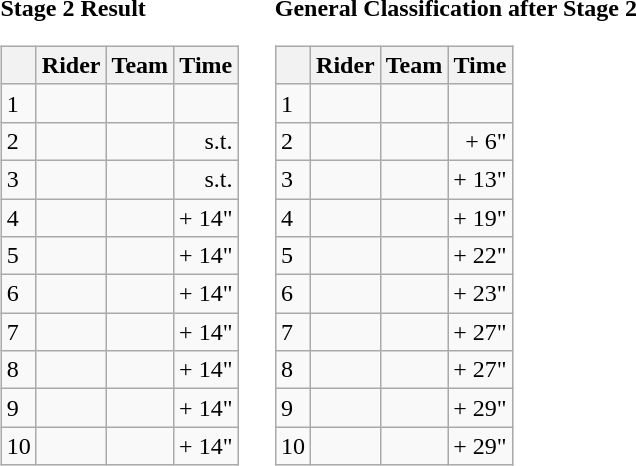<table>
<tr>
<td><strong>Stage 2 Result</strong><br><table class="wikitable">
<tr>
<th></th>
<th>Rider</th>
<th>Team</th>
<th>Time</th>
</tr>
<tr>
<td>1</td>
<td></td>
<td></td>
<td style="text-align:right;"></td>
</tr>
<tr>
<td>2</td>
<td></td>
<td></td>
<td style="text-align:right;">s.t.</td>
</tr>
<tr>
<td>3</td>
<td></td>
<td></td>
<td style="text-align:right;">s.t.</td>
</tr>
<tr>
<td>4</td>
<td></td>
<td></td>
<td style="text-align:right;">+ 14"</td>
</tr>
<tr>
<td>5</td>
<td></td>
<td></td>
<td style="text-align:right;">+ 14"</td>
</tr>
<tr>
<td>6</td>
<td></td>
<td></td>
<td style="text-align:right;">+ 14"</td>
</tr>
<tr>
<td>7</td>
<td></td>
<td></td>
<td style="text-align:right;">+ 14"</td>
</tr>
<tr>
<td>8</td>
<td></td>
<td></td>
<td style="text-align:right;">+ 14"</td>
</tr>
<tr>
<td>9</td>
<td></td>
<td></td>
<td style="text-align:right;">+ 14"</td>
</tr>
<tr>
<td>10</td>
<td></td>
<td></td>
<td style="text-align:right;">+ 14"</td>
</tr>
</table>
</td>
<td></td>
<td><strong>General Classification after Stage 2</strong><br><table class="wikitable">
<tr>
<th></th>
<th>Rider</th>
<th>Team</th>
<th>Time</th>
</tr>
<tr>
<td>1</td>
<td> </td>
<td></td>
<td style="text-align:right;"></td>
</tr>
<tr>
<td>2</td>
<td></td>
<td></td>
<td style="text-align:right;">+ 6"</td>
</tr>
<tr>
<td>3</td>
<td></td>
<td></td>
<td style="text-align:right;">+ 13"</td>
</tr>
<tr>
<td>4</td>
<td> </td>
<td></td>
<td style="text-align:right;">+ 19"</td>
</tr>
<tr>
<td>5</td>
<td></td>
<td></td>
<td style="text-align:right;">+ 22"</td>
</tr>
<tr>
<td>6</td>
<td></td>
<td></td>
<td style="text-align:right;">+ 23"</td>
</tr>
<tr>
<td>7</td>
<td></td>
<td></td>
<td style="text-align:right;">+ 27"</td>
</tr>
<tr>
<td>8</td>
<td></td>
<td></td>
<td style="text-align:right;">+ 27"</td>
</tr>
<tr>
<td>9</td>
<td></td>
<td></td>
<td style="text-align:right;">+ 29"</td>
</tr>
<tr>
<td>10</td>
<td></td>
<td></td>
<td style="text-align:right;">+ 29"</td>
</tr>
</table>
</td>
</tr>
</table>
